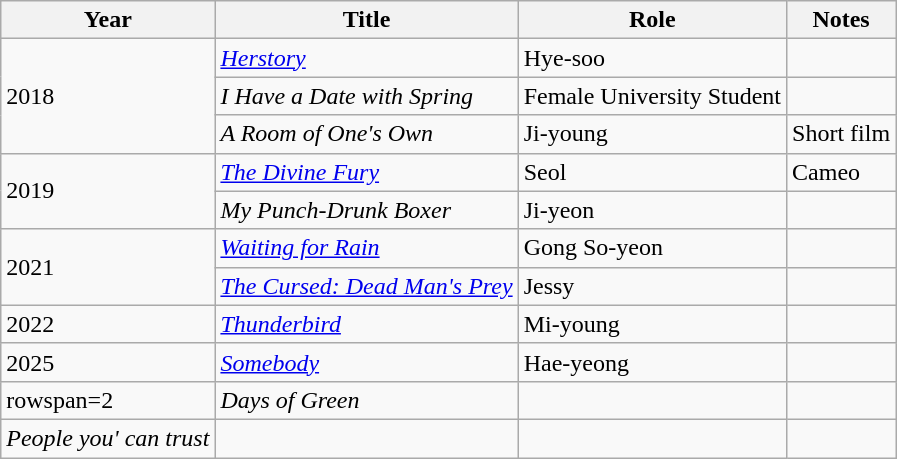<table class="wikitable sortable">
<tr>
<th>Year</th>
<th>Title</th>
<th>Role</th>
<th>Notes</th>
</tr>
<tr>
<td rowspan=3>2018</td>
<td><em><a href='#'>Herstory</a></em></td>
<td>Hye-soo</td>
<td></td>
</tr>
<tr>
<td><em>I Have a Date with Spring</em></td>
<td>Female University Student</td>
<td></td>
</tr>
<tr>
<td><em>A Room of One's Own</em></td>
<td>Ji-young</td>
<td>Short film</td>
</tr>
<tr>
<td rowspan=2>2019</td>
<td><em><a href='#'>The Divine Fury</a></em></td>
<td>Seol</td>
<td>Cameo</td>
</tr>
<tr>
<td><em>My Punch-Drunk Boxer </em></td>
<td>Ji-yeon</td>
<td></td>
</tr>
<tr>
<td rowspan=2>2021</td>
<td><em><a href='#'>Waiting for Rain</a></em></td>
<td>Gong So-yeon</td>
<td></td>
</tr>
<tr>
<td><em><a href='#'>The Cursed: Dead Man's Prey</a></em></td>
<td>Jessy</td>
<td></td>
</tr>
<tr>
<td>2022</td>
<td><em><a href='#'>Thunderbird</a></em></td>
<td>Mi-young</td>
<td></td>
</tr>
<tr>
<td>2025</td>
<td><em><a href='#'>Somebody</a></em></td>
<td>Hae-yeong</td>
<td></td>
</tr>
<tr>
<td>rowspan=2 </td>
<td><em>Days of Green</em></td>
<td></td>
<td></td>
</tr>
<tr>
<td><em>People you' can trust</em></td>
<td></td>
<td></td>
</tr>
</table>
